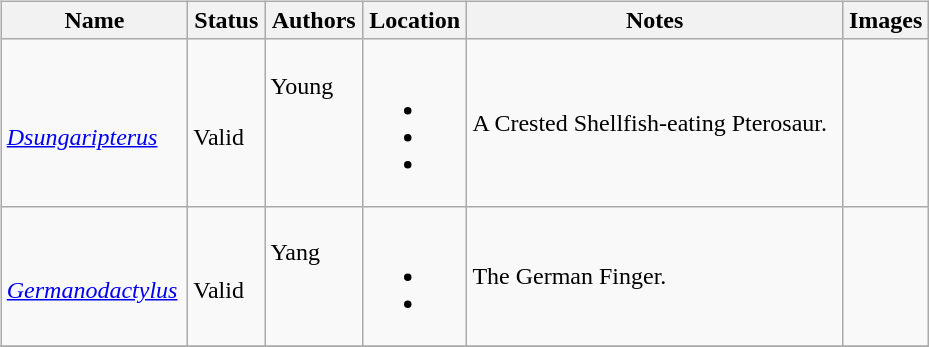<table border="0" style="background:transparent;" style="width: 100%;">
<tr>
<th width="90%"></th>
<th width="5%"></th>
<th width="5%"></th>
</tr>
<tr>
<td style="border:0px" valign="top"><br><table class="wikitable sortable" align="center" width="100%">
<tr>
<th>Name</th>
<th>Status</th>
<th colspan="2">Authors</th>
<th>Location</th>
<th>Notes</th>
<th>Images</th>
</tr>
<tr>
<td><br><em><a href='#'>Dsungaripterus</a></em></td>
<td><br>Valid</td>
<td style="border-right:0px" valign="top"><br>Young</td>
<td style="border-left:0px" valign="top"></td>
<td><br><ul><li></li><li></li><li></li></ul></td>
<td>A Crested Shellfish-eating Pterosaur.</td>
<td></td>
</tr>
<tr>
<td><br><em><a href='#'>Germanodactylus</a></em></td>
<td><br>Valid</td>
<td style="border-right:0px" valign="top"><br>Yang</td>
<td style="border-left:0px" valign="top"></td>
<td><br><ul><li></li><li></li></ul></td>
<td>The German Finger.</td>
<td></td>
</tr>
<tr>
</tr>
</table>
</td>
<td style="border:0px" valign="top"></td>
<td style="border:0px" valign="top"><br><table border="0" style= height:"100%" align="right" style="background:transparent;">
<tr style="height:1px">
<td><br></td>
</tr>
<tr style="height:30px">
<td></td>
</tr>
</table>
</td>
</tr>
<tr>
</tr>
</table>
